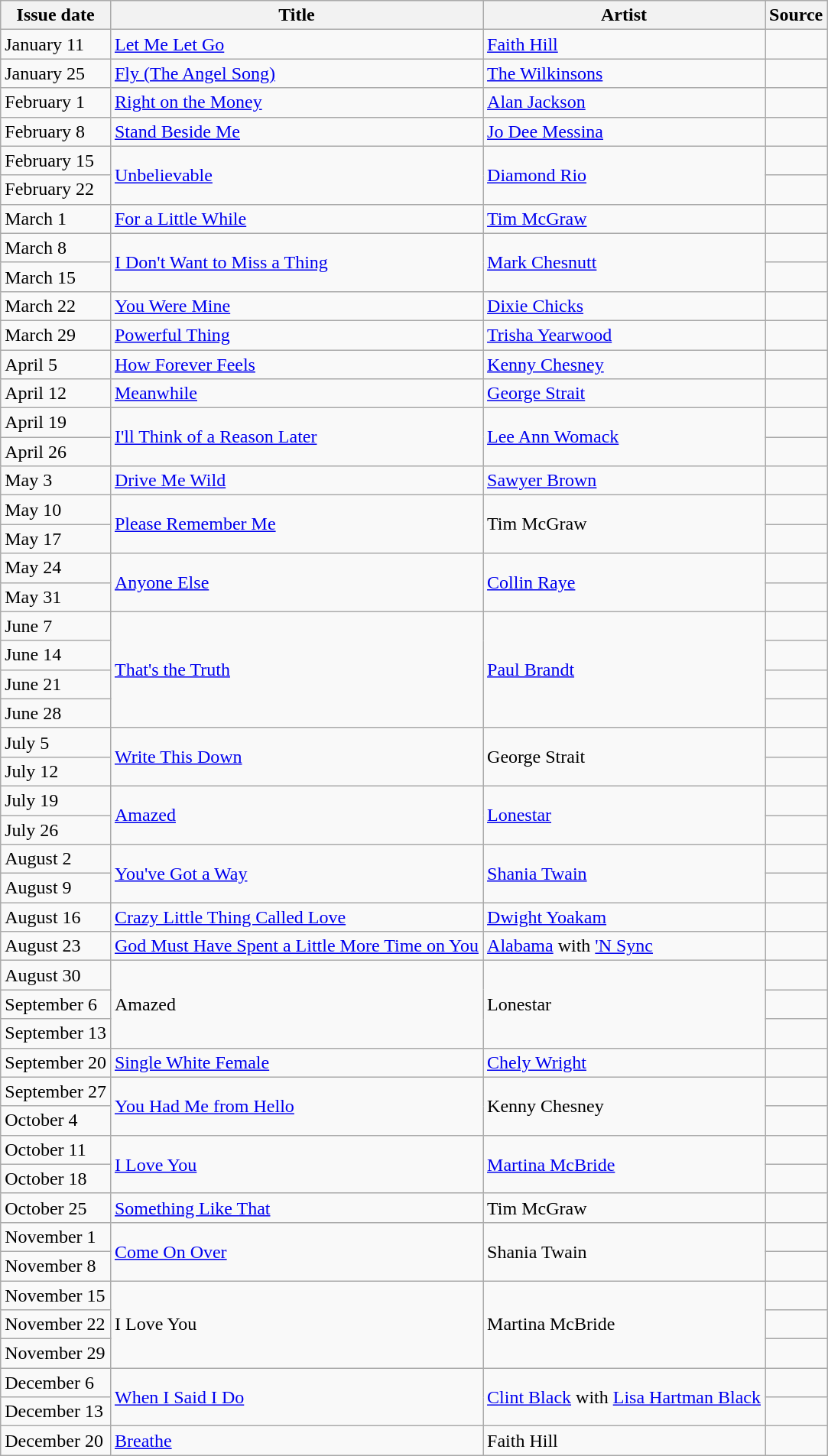<table class="wikitable">
<tr>
<th>Issue date</th>
<th>Title</th>
<th>Artist</th>
<th>Source</th>
</tr>
<tr>
<td>January 11</td>
<td><a href='#'>Let Me Let Go</a></td>
<td><a href='#'>Faith Hill</a></td>
<td align=center></td>
</tr>
<tr>
<td>January 25</td>
<td><a href='#'>Fly (The Angel Song)</a></td>
<td><a href='#'>The Wilkinsons</a></td>
<td align=center></td>
</tr>
<tr>
<td>February 1</td>
<td><a href='#'>Right on the Money</a></td>
<td><a href='#'>Alan Jackson</a></td>
<td align=center></td>
</tr>
<tr>
<td>February 8</td>
<td><a href='#'>Stand Beside Me</a></td>
<td><a href='#'>Jo Dee Messina</a></td>
<td align=center></td>
</tr>
<tr>
<td>February 15</td>
<td rowspan=2><a href='#'>Unbelievable</a></td>
<td rowspan=2><a href='#'>Diamond Rio</a></td>
<td align=center></td>
</tr>
<tr>
<td>February 22</td>
<td align=center></td>
</tr>
<tr>
<td>March 1</td>
<td><a href='#'>For a Little While</a></td>
<td><a href='#'>Tim McGraw</a></td>
<td align=center></td>
</tr>
<tr>
<td>March 8</td>
<td rowspan=2><a href='#'>I Don't Want to Miss a Thing</a></td>
<td rowspan=2><a href='#'>Mark Chesnutt</a></td>
<td align=center></td>
</tr>
<tr>
<td>March 15</td>
<td align=center></td>
</tr>
<tr>
<td>March 22</td>
<td><a href='#'>You Were Mine</a></td>
<td><a href='#'>Dixie Chicks</a></td>
<td align=center></td>
</tr>
<tr>
<td>March 29</td>
<td><a href='#'>Powerful Thing</a></td>
<td><a href='#'>Trisha Yearwood</a></td>
<td align=center></td>
</tr>
<tr>
<td>April 5</td>
<td><a href='#'>How Forever Feels</a></td>
<td><a href='#'>Kenny Chesney</a></td>
<td align=center></td>
</tr>
<tr>
<td>April 12</td>
<td><a href='#'>Meanwhile</a></td>
<td><a href='#'>George Strait</a></td>
<td align=center></td>
</tr>
<tr>
<td>April 19</td>
<td rowspan=2><a href='#'>I'll Think of a Reason Later</a></td>
<td rowspan=2><a href='#'>Lee Ann Womack</a></td>
<td align=center></td>
</tr>
<tr>
<td>April 26</td>
<td align=center></td>
</tr>
<tr>
<td>May 3</td>
<td><a href='#'>Drive Me Wild</a></td>
<td><a href='#'>Sawyer Brown</a></td>
<td align=center></td>
</tr>
<tr>
<td>May 10</td>
<td rowspan=2><a href='#'>Please Remember Me</a></td>
<td rowspan=2>Tim McGraw</td>
<td align=center></td>
</tr>
<tr>
<td>May 17</td>
<td align=center></td>
</tr>
<tr>
<td>May 24</td>
<td rowspan=2><a href='#'>Anyone Else</a></td>
<td rowspan=2><a href='#'>Collin Raye</a></td>
<td align=center></td>
</tr>
<tr>
<td>May 31</td>
<td align=center></td>
</tr>
<tr>
<td>June 7</td>
<td rowspan=4><a href='#'>That's the Truth</a></td>
<td rowspan=4><a href='#'>Paul Brandt</a></td>
<td align=center></td>
</tr>
<tr>
<td>June 14</td>
<td align=center></td>
</tr>
<tr>
<td>June 21</td>
<td align=center></td>
</tr>
<tr>
<td>June 28</td>
<td align=center></td>
</tr>
<tr>
<td>July 5</td>
<td rowspan=2><a href='#'>Write This Down</a></td>
<td rowspan=2>George Strait</td>
<td align=center></td>
</tr>
<tr>
<td>July 12</td>
<td align=center></td>
</tr>
<tr>
<td>July 19</td>
<td rowspan=2><a href='#'>Amazed</a></td>
<td rowspan=2><a href='#'>Lonestar</a></td>
<td align=center></td>
</tr>
<tr>
<td>July 26</td>
<td align=center></td>
</tr>
<tr>
<td>August 2</td>
<td rowspan=2><a href='#'>You've Got a Way</a></td>
<td rowspan=2><a href='#'>Shania Twain</a></td>
<td align=center></td>
</tr>
<tr>
<td>August 9</td>
<td align=center></td>
</tr>
<tr>
<td>August 16</td>
<td><a href='#'>Crazy Little Thing Called Love</a></td>
<td><a href='#'>Dwight Yoakam</a></td>
<td align=center></td>
</tr>
<tr>
<td>August 23</td>
<td><a href='#'>God Must Have Spent a Little More Time on You</a></td>
<td><a href='#'>Alabama</a> with <a href='#'>'N Sync</a></td>
<td align=center></td>
</tr>
<tr>
<td>August 30</td>
<td rowspan=3>Amazed</td>
<td rowspan=3>Lonestar</td>
<td align=center></td>
</tr>
<tr>
<td>September 6</td>
<td align=center></td>
</tr>
<tr>
<td>September 13</td>
<td align=center></td>
</tr>
<tr>
<td>September 20</td>
<td><a href='#'>Single White Female</a></td>
<td><a href='#'>Chely Wright</a></td>
<td align=center></td>
</tr>
<tr>
<td>September 27</td>
<td rowspan=2><a href='#'>You Had Me from Hello</a></td>
<td rowspan=2>Kenny Chesney</td>
<td align=center></td>
</tr>
<tr>
<td>October 4</td>
<td align=center></td>
</tr>
<tr>
<td>October 11</td>
<td rowspan=2><a href='#'>I Love You</a></td>
<td rowspan=2><a href='#'>Martina McBride</a></td>
<td align=center></td>
</tr>
<tr>
<td>October 18</td>
<td align=center></td>
</tr>
<tr>
<td>October 25</td>
<td><a href='#'>Something Like That</a></td>
<td>Tim McGraw</td>
<td align=center></td>
</tr>
<tr>
<td>November 1</td>
<td rowspan=2><a href='#'>Come On Over</a></td>
<td rowspan=2>Shania Twain</td>
<td align=center></td>
</tr>
<tr>
<td>November 8</td>
<td align=center></td>
</tr>
<tr>
<td>November 15</td>
<td rowspan=3>I Love You</td>
<td rowspan=3>Martina McBride</td>
<td align=center></td>
</tr>
<tr>
<td>November 22</td>
<td align=center></td>
</tr>
<tr>
<td>November 29</td>
<td align=center></td>
</tr>
<tr>
<td>December 6</td>
<td rowspan=2><a href='#'>When I Said I Do</a></td>
<td rowspan=2><a href='#'>Clint Black</a> with <a href='#'>Lisa Hartman Black</a></td>
<td align=center></td>
</tr>
<tr>
<td>December 13</td>
<td align=center></td>
</tr>
<tr>
<td>December 20</td>
<td><a href='#'>Breathe</a></td>
<td>Faith Hill</td>
<td align=center></td>
</tr>
</table>
